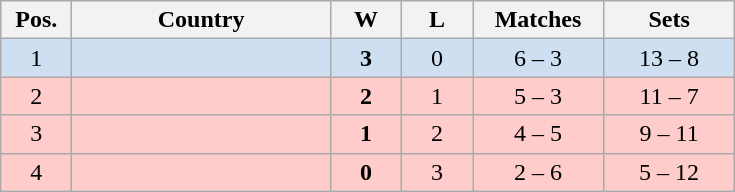<table class="wikitable" style="text-align:center;">
<tr>
<th width=40>Pos.</th>
<th width=165>Country</th>
<th width=40>W</th>
<th width=40>L</th>
<th width=80>Matches</th>
<th width=80>Sets</th>
</tr>
<tr style="background:#cedff2;">
<td>1</td>
<td style="text-align:left;"></td>
<td><strong>3</strong></td>
<td>0</td>
<td>6 – 3</td>
<td>13 – 8</td>
</tr>
<tr style="background:#ffcccc;">
<td>2</td>
<td style="text-align:left;"></td>
<td><strong>2</strong></td>
<td>1</td>
<td>5 – 3</td>
<td>11 – 7</td>
</tr>
<tr style="background:#ffcccc;">
<td>3</td>
<td style="text-align:left;"></td>
<td><strong>1</strong></td>
<td>2</td>
<td>4 – 5</td>
<td>9 – 11</td>
</tr>
<tr style="background:#ffcccc;">
<td>4</td>
<td style="text-align:left;"></td>
<td><strong>0</strong></td>
<td>3</td>
<td>2 – 6</td>
<td>5 – 12</td>
</tr>
</table>
